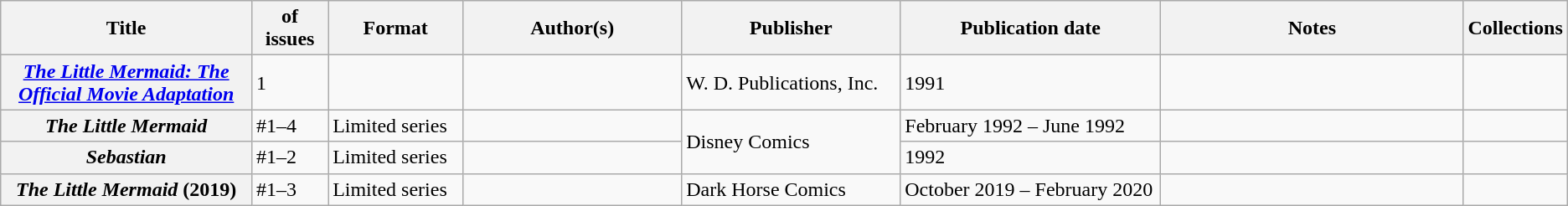<table class="wikitable">
<tr>
<th>Title</th>
<th style="width:40pt"> of issues</th>
<th style="width:75pt">Format</th>
<th style="width:125pt">Author(s)</th>
<th style="width:125pt">Publisher</th>
<th style="width:150pt">Publication date</th>
<th style="width:175pt">Notes</th>
<th>Collections</th>
</tr>
<tr>
<th><em><a href='#'>The Little Mermaid: The Official Movie Adaptation</a></em></th>
<td>1</td>
<td></td>
<td></td>
<td>W. D. Publications, Inc.</td>
<td>1991</td>
<td></td>
<td></td>
</tr>
<tr>
<th><em>The Little Mermaid</em></th>
<td>#1–4</td>
<td>Limited series</td>
<td></td>
<td rowspan="2">Disney Comics</td>
<td>February 1992 – June 1992</td>
<td></td>
<td></td>
</tr>
<tr>
<th><em>Sebastian</em></th>
<td>#1–2</td>
<td>Limited series</td>
<td></td>
<td>1992</td>
<td></td>
<td></td>
</tr>
<tr>
<th><em>The Little Mermaid</em> (2019)</th>
<td>#1–3</td>
<td>Limited series</td>
<td></td>
<td>Dark Horse Comics</td>
<td>October 2019 – February 2020</td>
<td></td>
<td></td>
</tr>
</table>
